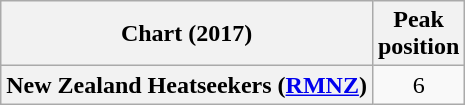<table class="wikitable plainrowheaders" style="text-align:center">
<tr>
<th scope="col">Chart (2017)</th>
<th scope="col">Peak<br> position</th>
</tr>
<tr>
<th scope="row">New Zealand Heatseekers (<a href='#'>RMNZ</a>)</th>
<td>6</td>
</tr>
</table>
